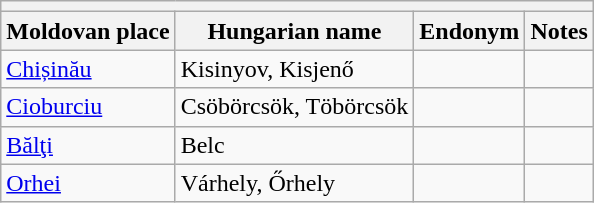<table class="wikitable sortable">
<tr>
<th colspan="4"></th>
</tr>
<tr>
<th>Moldovan place</th>
<th>Hungarian name</th>
<th>Endonym</th>
<th>Notes</th>
</tr>
<tr>
<td><a href='#'>Chișinău</a></td>
<td>Kisinyov, Kisjenő</td>
<td></td>
<td></td>
</tr>
<tr>
<td><a href='#'>Cioburciu</a></td>
<td>Csöbörcsök, Töbörcsök</td>
<td></td>
<td></td>
</tr>
<tr>
<td><a href='#'>Bălţi</a></td>
<td>Belc</td>
<td></td>
<td></td>
</tr>
<tr>
<td><a href='#'>Orhei</a></td>
<td>Várhely, Őrhely</td>
<td></td>
<td></td>
</tr>
</table>
